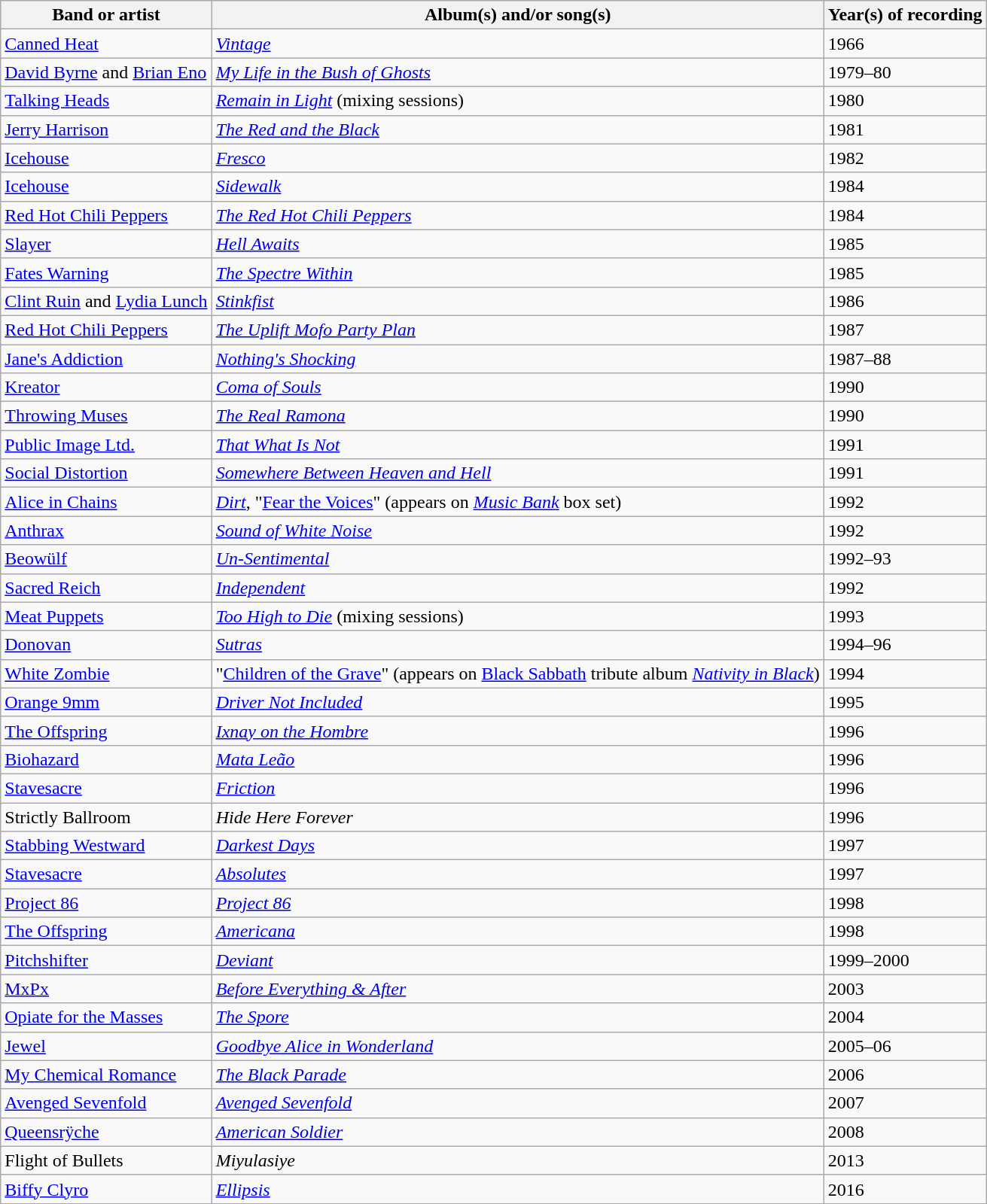<table class="wikitable" border="1">
<tr>
<th>Band or artist</th>
<th>Album(s) and/or song(s)</th>
<th>Year(s) of recording</th>
</tr>
<tr>
<td><a href='#'>Canned Heat</a></td>
<td><em><a href='#'>Vintage</a></em></td>
<td>1966</td>
</tr>
<tr>
<td><a href='#'>David Byrne</a> and <a href='#'>Brian Eno</a></td>
<td><em><a href='#'>My Life in the Bush of Ghosts</a></em></td>
<td>1979–80</td>
</tr>
<tr>
<td><a href='#'>Talking Heads</a></td>
<td><em><a href='#'>Remain in Light</a></em> (mixing sessions)</td>
<td>1980</td>
</tr>
<tr>
<td><a href='#'>Jerry Harrison</a></td>
<td><em><a href='#'>The Red and the Black</a></em></td>
<td>1981</td>
</tr>
<tr>
<td><a href='#'>Icehouse</a></td>
<td><em><a href='#'>Fresco</a></em></td>
<td>1982</td>
</tr>
<tr>
<td><a href='#'>Icehouse</a></td>
<td><em><a href='#'>Sidewalk</a></em></td>
<td>1984</td>
</tr>
<tr>
<td><a href='#'>Red Hot Chili Peppers</a></td>
<td><em><a href='#'>The Red Hot Chili Peppers</a></em></td>
<td>1984</td>
</tr>
<tr>
<td><a href='#'>Slayer</a></td>
<td><em><a href='#'>Hell Awaits</a></em></td>
<td>1985</td>
</tr>
<tr>
<td><a href='#'>Fates Warning</a></td>
<td><em><a href='#'>The Spectre Within</a></em></td>
<td>1985</td>
</tr>
<tr>
<td><a href='#'>Clint Ruin</a> and <a href='#'>Lydia Lunch</a></td>
<td><em><a href='#'>Stinkfist</a></em></td>
<td>1986</td>
</tr>
<tr>
<td><a href='#'>Red Hot Chili Peppers</a></td>
<td><em><a href='#'>The Uplift Mofo Party Plan</a></em></td>
<td>1987</td>
</tr>
<tr>
<td><a href='#'>Jane's Addiction</a></td>
<td><em><a href='#'>Nothing's Shocking</a></em></td>
<td>1987–88</td>
</tr>
<tr>
<td><a href='#'>Kreator</a></td>
<td><em><a href='#'>Coma of Souls</a></em></td>
<td>1990</td>
</tr>
<tr>
<td><a href='#'>Throwing Muses</a></td>
<td><em><a href='#'>The Real Ramona</a></em></td>
<td>1990</td>
</tr>
<tr>
<td><a href='#'>Public Image Ltd.</a></td>
<td><em><a href='#'>That What Is Not</a></em></td>
<td>1991</td>
</tr>
<tr>
<td><a href='#'>Social Distortion</a></td>
<td><em><a href='#'>Somewhere Between Heaven and Hell</a></em></td>
<td>1991</td>
</tr>
<tr>
<td><a href='#'>Alice in Chains</a></td>
<td><em><a href='#'>Dirt</a></em>, "<a href='#'>Fear the Voices</a>" (appears on <em><a href='#'>Music Bank</a></em> box set)</td>
<td>1992</td>
</tr>
<tr>
<td><a href='#'>Anthrax</a></td>
<td><em><a href='#'>Sound of White Noise</a></em></td>
<td>1992</td>
</tr>
<tr>
<td><a href='#'>Beowülf</a></td>
<td><em><a href='#'>Un-Sentimental</a></em></td>
<td>1992–93</td>
</tr>
<tr>
<td><a href='#'>Sacred Reich</a></td>
<td><em><a href='#'>Independent</a></em></td>
<td>1992</td>
</tr>
<tr>
<td><a href='#'>Meat Puppets</a></td>
<td><em><a href='#'>Too High to Die</a></em> (mixing sessions)</td>
<td>1993</td>
</tr>
<tr>
<td><a href='#'>Donovan</a></td>
<td><em><a href='#'>Sutras</a></em></td>
<td>1994–96</td>
</tr>
<tr>
<td><a href='#'>White Zombie</a></td>
<td>"<a href='#'>Children of the Grave</a>" (appears on <a href='#'>Black Sabbath</a> tribute album <em><a href='#'>Nativity in Black</a></em>)</td>
<td>1994</td>
</tr>
<tr>
<td><a href='#'>Orange 9mm</a></td>
<td><em><a href='#'>Driver Not Included</a></em></td>
<td>1995</td>
</tr>
<tr>
<td><a href='#'>The Offspring</a></td>
<td><em><a href='#'>Ixnay on the Hombre</a></em></td>
<td>1996</td>
</tr>
<tr>
<td><a href='#'>Biohazard</a></td>
<td><em><a href='#'>Mata Leão</a></em></td>
<td>1996</td>
</tr>
<tr>
<td><a href='#'>Stavesacre</a></td>
<td><em><a href='#'>Friction</a></em></td>
<td>1996</td>
</tr>
<tr>
<td>Strictly Ballroom</td>
<td><em>Hide Here Forever</em></td>
<td>1996</td>
</tr>
<tr>
<td><a href='#'>Stabbing Westward</a></td>
<td><em><a href='#'>Darkest Days</a></em></td>
<td>1997</td>
</tr>
<tr>
<td><a href='#'>Stavesacre</a></td>
<td><em><a href='#'>Absolutes</a></em></td>
<td>1997</td>
</tr>
<tr>
<td><a href='#'>Project 86</a></td>
<td><em><a href='#'>Project 86</a></em></td>
<td>1998</td>
</tr>
<tr>
<td><a href='#'>The Offspring</a></td>
<td><em><a href='#'>Americana</a></em></td>
<td>1998</td>
</tr>
<tr>
<td><a href='#'>Pitchshifter</a></td>
<td><em><a href='#'>Deviant</a></em></td>
<td>1999–2000</td>
</tr>
<tr>
<td><a href='#'>MxPx</a></td>
<td><em><a href='#'>Before Everything & After</a></em></td>
<td>2003</td>
</tr>
<tr>
<td><a href='#'>Opiate for the Masses</a></td>
<td><em><a href='#'>The Spore</a></em></td>
<td>2004</td>
</tr>
<tr>
<td><a href='#'>Jewel</a></td>
<td><em><a href='#'>Goodbye Alice in Wonderland</a></em></td>
<td>2005–06</td>
</tr>
<tr>
<td><a href='#'>My Chemical Romance</a></td>
<td><em><a href='#'>The Black Parade</a></em></td>
<td>2006</td>
</tr>
<tr>
<td><a href='#'>Avenged Sevenfold</a></td>
<td><em><a href='#'>Avenged Sevenfold</a></em></td>
<td>2007</td>
</tr>
<tr>
<td><a href='#'>Queensrÿche</a></td>
<td><em><a href='#'>American Soldier</a></em></td>
<td>2008</td>
</tr>
<tr>
<td>Flight of Bullets</td>
<td><em>Miyulasiye</em></td>
<td>2013</td>
</tr>
<tr>
<td><a href='#'>Biffy Clyro</a></td>
<td><em><a href='#'>Ellipsis</a></em></td>
<td>2016</td>
</tr>
<tr>
</tr>
</table>
